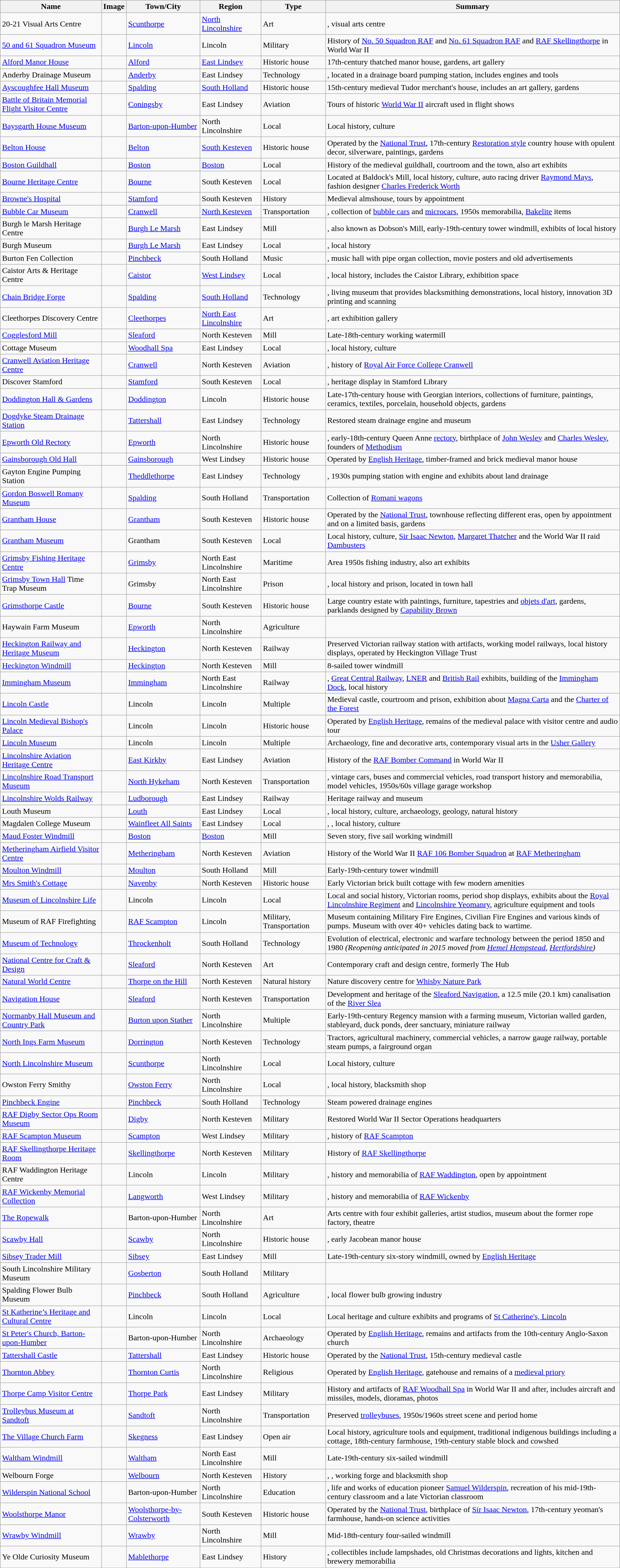<table class="wikitable sortable">
<tr>
<th>Name</th>
<th>Image</th>
<th>Town/City</th>
<th>Region</th>
<th>Type</th>
<th>Summary</th>
</tr>
<tr>
<td>20-21 Visual Arts Centre</td>
<td></td>
<td><a href='#'>Scunthorpe</a></td>
<td><a href='#'>North Lincolnshire</a></td>
<td>Art</td>
<td>, visual arts centre</td>
</tr>
<tr>
<td><a href='#'>50 and 61 Squadron Museum</a></td>
<td></td>
<td><a href='#'>Lincoln</a></td>
<td>Lincoln</td>
<td>Military</td>
<td>History of  <a href='#'>No. 50 Squadron RAF</a> and <a href='#'>No. 61 Squadron RAF</a> and <a href='#'>RAF Skellingthorpe</a> in World War II</td>
</tr>
<tr>
<td><a href='#'>Alford Manor House</a></td>
<td></td>
<td><a href='#'>Alford</a></td>
<td><a href='#'>East Lindsey</a></td>
<td>Historic house</td>
<td>17th-century thatched manor house, gardens, art gallery</td>
</tr>
<tr>
<td>Anderby Drainage Museum</td>
<td></td>
<td><a href='#'>Anderby</a></td>
<td>East Lindsey</td>
<td>Technology</td>
<td> , located in a drainage board pumping station, includes engines and tools</td>
</tr>
<tr>
<td><a href='#'>Ayscoughfee Hall Museum</a></td>
<td></td>
<td><a href='#'>Spalding</a></td>
<td><a href='#'>South Holland</a></td>
<td>Historic house</td>
<td>15th-century medieval Tudor merchant's house, includes an art gallery, gardens</td>
</tr>
<tr>
<td><a href='#'>Battle of Britain Memorial Flight Visitor Centre</a></td>
<td></td>
<td><a href='#'>Coningsby</a></td>
<td>East Lindsey</td>
<td>Aviation</td>
<td>Tours of historic <a href='#'>World War II</a> aircraft used in flight shows</td>
</tr>
<tr>
<td><a href='#'>Baysgarth House Museum</a></td>
<td></td>
<td><a href='#'>Barton-upon-Humber</a></td>
<td>North Lincolnshire</td>
<td>Local</td>
<td>Local history, culture</td>
</tr>
<tr>
<td><a href='#'>Belton House</a></td>
<td></td>
<td><a href='#'>Belton</a></td>
<td><a href='#'>South Kesteven</a></td>
<td>Historic house</td>
<td>Operated by the <a href='#'>National Trust</a>, 17th-century <a href='#'>Restoration style</a> country house with opulent decor, silverware, paintings, gardens</td>
</tr>
<tr>
<td><a href='#'>Boston Guildhall</a></td>
<td></td>
<td><a href='#'>Boston</a></td>
<td><a href='#'>Boston</a></td>
<td>Local</td>
<td>History of the medieval guildhall, courtroom and the town, also art exhibits</td>
</tr>
<tr>
<td><a href='#'>Bourne Heritage Centre</a></td>
<td></td>
<td><a href='#'>Bourne</a></td>
<td>South Kesteven</td>
<td>Local</td>
<td>Located at Baldock's Mill, local history, culture, auto racing driver <a href='#'>Raymond Mays</a>, fashion designer <a href='#'>Charles Frederick Worth</a></td>
</tr>
<tr>
<td><a href='#'>Browne's Hospital</a></td>
<td></td>
<td><a href='#'>Stamford</a></td>
<td>South Kesteven</td>
<td>History</td>
<td>Medieval almshouse, tours by appointment</td>
</tr>
<tr>
<td><a href='#'>Bubble Car Museum</a></td>
<td></td>
<td><a href='#'>Cranwell</a></td>
<td><a href='#'>North Kesteven</a></td>
<td>Transportation</td>
<td>, collection of <a href='#'>bubble cars</a> and <a href='#'>microcars</a>, 1950s memorabilia, <a href='#'>Bakelite</a> items</td>
</tr>
<tr>
<td>Burgh le Marsh Heritage Centre</td>
<td></td>
<td><a href='#'>Burgh Le Marsh</a></td>
<td>East Lindsey</td>
<td>Mill</td>
<td>, also known as Dobson's Mill, early-19th-century tower windmill, exhibits of local history</td>
</tr>
<tr>
<td>Burgh Museum</td>
<td></td>
<td><a href='#'>Burgh Le Marsh</a></td>
<td>East Lindsey</td>
<td>Local</td>
<td> , local history</td>
</tr>
<tr>
<td>Burton Fen Collection</td>
<td></td>
<td><a href='#'>Pinchbeck</a></td>
<td>South Holland</td>
<td>Music</td>
<td>, music hall with pipe organ collection, movie posters and old advertisements</td>
</tr>
<tr>
<td>Caistor Arts & Heritage Centre</td>
<td></td>
<td><a href='#'>Caistor</a></td>
<td><a href='#'>West Lindsey</a></td>
<td>Local</td>
<td>, local history, includes the Caistor Library, exhibition space</td>
</tr>
<tr>
<td><a href='#'>Chain Bridge Forge</a></td>
<td></td>
<td><a href='#'>Spalding</a></td>
<td><a href='#'>South Holland</a></td>
<td>Technology</td>
<td>, living museum that provides blacksmithing demonstrations, local history, innovation 3D printing and scanning</td>
</tr>
<tr>
<td>Cleethorpes Discovery Centre</td>
<td></td>
<td><a href='#'>Cleethorpes</a></td>
<td><a href='#'>North East Lincolnshire</a></td>
<td>Art</td>
<td>, art exhibition gallery</td>
</tr>
<tr>
<td><a href='#'>Cogglesford Mill</a></td>
<td></td>
<td><a href='#'>Sleaford</a></td>
<td>North Kesteven</td>
<td>Mill</td>
<td>Late-18th-century working watermill</td>
</tr>
<tr>
<td>Cottage Museum</td>
<td></td>
<td><a href='#'>Woodhall Spa</a></td>
<td>East Lindsey</td>
<td>Local</td>
<td>, local history, culture</td>
</tr>
<tr>
<td><a href='#'>Cranwell Aviation Heritage Centre</a></td>
<td></td>
<td><a href='#'>Cranwell</a></td>
<td>North Kesteven</td>
<td>Aviation</td>
<td>, history of <a href='#'>Royal Air Force College Cranwell</a></td>
</tr>
<tr>
<td>Discover Stamford</td>
<td></td>
<td><a href='#'>Stamford</a></td>
<td>South Kesteven</td>
<td>Local</td>
<td>, heritage display in Stamford Library</td>
</tr>
<tr>
<td><a href='#'>Doddington Hall & Gardens</a></td>
<td></td>
<td><a href='#'>Doddington</a></td>
<td>Lincoln</td>
<td>Historic house</td>
<td>Late-17th-century house with Georgian interiors, collections of furniture, paintings, ceramics, textiles, porcelain, household objects, gardens</td>
</tr>
<tr>
<td><a href='#'>Dogdyke Steam Drainage Station</a></td>
<td></td>
<td><a href='#'>Tattershall</a></td>
<td>East Lindsey</td>
<td>Technology</td>
<td>Restored steam drainage engine and museum</td>
</tr>
<tr>
<td><a href='#'>Epworth Old Rectory</a></td>
<td></td>
<td><a href='#'>Epworth</a></td>
<td>North Lincolnshire</td>
<td>Historic house</td>
<td>, early-18th-century Queen Anne <a href='#'>rectory</a>, birthplace of <a href='#'>John Wesley</a> and <a href='#'>Charles Wesley</a>, founders of <a href='#'>Methodism</a></td>
</tr>
<tr>
<td><a href='#'>Gainsborough Old Hall</a></td>
<td></td>
<td><a href='#'>Gainsborough</a></td>
<td>West Lindsey</td>
<td>Historic house</td>
<td>Operated by <a href='#'>English Heritage</a>, timber-framed and brick medieval manor house</td>
</tr>
<tr>
<td>Gayton Engine Pumping Station</td>
<td></td>
<td><a href='#'>Theddlethorpe</a></td>
<td>East Lindsey</td>
<td>Technology</td>
<td> , 1930s pumping station with engine and exhibits about land drainage</td>
</tr>
<tr>
<td><a href='#'>Gordon Boswell Romany Museum</a></td>
<td></td>
<td><a href='#'>Spalding</a></td>
<td>South Holland</td>
<td>Transportation</td>
<td>Collection of <a href='#'>Romani wagons</a></td>
</tr>
<tr>
<td><a href='#'>Grantham House</a></td>
<td></td>
<td><a href='#'>Grantham</a></td>
<td>South Kesteven</td>
<td>Historic house</td>
<td>Operated by the <a href='#'>National Trust</a>, townhouse reflecting different eras, open by appointment and on a limited basis, gardens</td>
</tr>
<tr>
<td><a href='#'>Grantham Museum</a></td>
<td></td>
<td>Grantham</td>
<td>South Kesteven</td>
<td>Local</td>
<td>Local history, culture, <a href='#'>Sir Isaac Newton</a>, <a href='#'>Margaret Thatcher</a> and the World War II raid <a href='#'>Dambusters</a></td>
</tr>
<tr>
<td><a href='#'>Grimsby Fishing Heritage Centre</a></td>
<td></td>
<td><a href='#'>Grimsby</a></td>
<td>North East Lincolnshire</td>
<td>Maritime</td>
<td>Area 1950s fishing industry, also art exhibits</td>
</tr>
<tr>
<td><a href='#'>Grimsby Town Hall</a> Time Trap Museum</td>
<td></td>
<td>Grimsby</td>
<td>North East Lincolnshire</td>
<td>Prison</td>
<td>, local history and prison, located in town hall</td>
</tr>
<tr>
<td><a href='#'>Grimsthorpe Castle</a></td>
<td></td>
<td><a href='#'>Bourne</a></td>
<td>South Kesteven</td>
<td>Historic house</td>
<td>Large country estate with paintings, furniture, tapestries and <a href='#'>objets d'art</a>, gardens, parklands designed by <a href='#'>Capability Brown</a></td>
</tr>
<tr>
<td>Haywain Farm Museum</td>
<td></td>
<td><a href='#'>Epworth</a></td>
<td>North Lincolnshire</td>
<td>Agriculture</td>
<td></td>
</tr>
<tr>
<td><a href='#'>Heckington Railway and Heritage Museum</a></td>
<td></td>
<td><a href='#'>Heckington</a></td>
<td>North Kesteven</td>
<td>Railway</td>
<td>Preserved Victorian railway station with artifacts, working model railways, local history displays, operated by Heckington Village Trust</td>
</tr>
<tr>
<td><a href='#'>Heckington Windmill</a></td>
<td></td>
<td><a href='#'>Heckington</a></td>
<td>North Kesteven</td>
<td>Mill</td>
<td>8-sailed tower windmill</td>
</tr>
<tr>
<td><a href='#'>Immingham Museum</a></td>
<td></td>
<td><a href='#'>Immingham</a></td>
<td>North East Lincolnshire</td>
<td>Railway</td>
<td>, <a href='#'>Great Central Railway</a>, <a href='#'>LNER</a> and <a href='#'>British Rail</a> exhibits, building of the <a href='#'>Immingham Dock</a>, local history</td>
</tr>
<tr>
<td><a href='#'>Lincoln Castle</a></td>
<td></td>
<td>Lincoln</td>
<td>Lincoln</td>
<td>Multiple</td>
<td>Medieval castle, courtroom and prison, exhibition about <a href='#'>Magna Carta</a> and the <a href='#'>Charter of the Forest</a></td>
</tr>
<tr>
<td><a href='#'>Lincoln Medieval Bishop's Palace</a></td>
<td></td>
<td>Lincoln</td>
<td>Lincoln</td>
<td>Historic house</td>
<td>Operated by <a href='#'>English Heritage</a>, remains of the medieval palace with visitor centre and audio tour</td>
</tr>
<tr>
<td><a href='#'>Lincoln Museum</a></td>
<td></td>
<td>Lincoln</td>
<td>Lincoln</td>
<td>Multiple</td>
<td>Archaeology, fine and decorative arts, contemporary visual arts in the <a href='#'>Usher Gallery</a></td>
</tr>
<tr>
<td><a href='#'>Lincolnshire Aviation Heritage Centre</a></td>
<td></td>
<td><a href='#'>East Kirkby</a></td>
<td>East Lindsey</td>
<td>Aviation</td>
<td>History of the <a href='#'>RAF Bomber Command</a> in World War II</td>
</tr>
<tr>
<td><a href='#'>Lincolnshire Road Transport Museum</a></td>
<td></td>
<td><a href='#'>North Hykeham</a></td>
<td>North Kesteven</td>
<td>Transportation</td>
<td>, vintage cars, buses and commercial vehicles, road transport history and memorabilia, model vehicles, 1950s/60s village garage workshop</td>
</tr>
<tr>
<td><a href='#'>Lincolnshire Wolds Railway</a></td>
<td></td>
<td><a href='#'>Ludborough</a></td>
<td>East Lindsey</td>
<td>Railway</td>
<td>Heritage railway and museum</td>
</tr>
<tr>
<td>Louth Museum</td>
<td></td>
<td><a href='#'>Louth</a></td>
<td>East Lindsey</td>
<td>Local</td>
<td>, local history, culture, archaeology, geology, natural history</td>
</tr>
<tr>
<td>Magdalen College Museum</td>
<td></td>
<td><a href='#'>Wainfleet All Saints</a></td>
<td>East Lindsey</td>
<td>Local</td>
<td>, , local history, culture</td>
</tr>
<tr>
<td><a href='#'>Maud Foster Windmill</a></td>
<td></td>
<td><a href='#'>Boston</a></td>
<td><a href='#'>Boston</a></td>
<td>Mill</td>
<td>Seven story, five sail working windmill</td>
</tr>
<tr>
<td><a href='#'>Metheringham Airfield Visitor Centre</a></td>
<td></td>
<td><a href='#'>Metheringham</a></td>
<td>North Kesteven</td>
<td>Aviation</td>
<td>History of the World War II <a href='#'>RAF 106 Bomber Squadron</a> at <a href='#'>RAF Metheringham</a></td>
</tr>
<tr>
<td><a href='#'>Moulton Windmill</a></td>
<td></td>
<td><a href='#'>Moulton</a></td>
<td>South Holland</td>
<td>Mill</td>
<td>Early-19th-century tower windmill</td>
</tr>
<tr>
<td><a href='#'>Mrs Smith's Cottage</a></td>
<td></td>
<td><a href='#'>Navenby</a></td>
<td>North Kesteven</td>
<td>Historic house</td>
<td>Early Victorian brick built cottage with few modern amenities</td>
</tr>
<tr>
<td><a href='#'>Museum of Lincolnshire Life</a></td>
<td></td>
<td>Lincoln</td>
<td>Lincoln</td>
<td>Local</td>
<td>Local and social history, Victorian rooms, period shop displays, exhibits about the <a href='#'>Royal Lincolnshire Regiment</a> and <a href='#'>Lincolnshire Yeomanry</a>, agriculture equipment and tools</td>
</tr>
<tr>
<td>Museum of RAF Firefighting</td>
<td></td>
<td><a href='#'>RAF Scampton</a></td>
<td>Lincoln</td>
<td>Military, Transportation</td>
<td> Museum containing Military Fire Engines, Civilian Fire Engines and various kinds of pumps.  Museum with over 40+ vehicles dating back to wartime.</td>
</tr>
<tr>
<td><a href='#'>Museum of Technology</a></td>
<td></td>
<td><a href='#'>Throckenholt</a></td>
<td>South Holland</td>
<td>Technology</td>
<td>Evolution of electrical, electronic and warfare technology between the period 1850 and 1980 <em>(Reopening anticipated in 2015 moved from <a href='#'>Hemel Hempstead</a>, <a href='#'>Hertfordshire</a>)</em></td>
</tr>
<tr>
<td><a href='#'>National Centre for Craft & Design</a></td>
<td></td>
<td><a href='#'>Sleaford</a></td>
<td>North Kesteven</td>
<td>Art</td>
<td>Contemporary craft and design centre, formerly The Hub</td>
</tr>
<tr>
<td><a href='#'>Natural World Centre</a></td>
<td></td>
<td><a href='#'>Thorpe on the Hill</a></td>
<td>North Kesteven</td>
<td>Natural history</td>
<td>Nature discovery centre for <a href='#'>Whisby Nature Park</a></td>
</tr>
<tr>
<td><a href='#'>Navigation House</a></td>
<td></td>
<td><a href='#'>Sleaford</a></td>
<td>North Kesteven</td>
<td>Transportation</td>
<td>Development and heritage of the <a href='#'>Sleaford Navigation</a>, a 12.5 mile (20.1 km) canalisation of the <a href='#'>River Slea</a></td>
</tr>
<tr>
<td><a href='#'>Normanby Hall Museum and Country Park</a></td>
<td></td>
<td><a href='#'>Burton upon Stather</a></td>
<td>North Lincolnshire</td>
<td>Multiple</td>
<td>Early-19th-century Regency mansion with a farming museum, Victorian walled garden, stableyard, duck ponds, deer sanctuary, miniature railway</td>
</tr>
<tr>
<td><a href='#'>North Ings Farm Museum</a></td>
<td></td>
<td><a href='#'>Dorrington</a></td>
<td>North Kesteven</td>
<td>Technology</td>
<td>Tractors, agricultural machinery, commercial vehicles, a narrow gauge railway, portable steam pumps, a fairground organ</td>
</tr>
<tr>
<td><a href='#'>North Lincolnshire Museum</a></td>
<td></td>
<td><a href='#'>Scunthorpe</a></td>
<td>North Lincolnshire</td>
<td>Local</td>
<td>Local history, culture</td>
</tr>
<tr>
<td>Owston Ferry Smithy</td>
<td></td>
<td><a href='#'>Owston Ferry</a></td>
<td>North Lincolnshire</td>
<td>Local</td>
<td>, local history, blacksmith shop</td>
</tr>
<tr>
<td><a href='#'>Pinchbeck Engine</a></td>
<td></td>
<td><a href='#'>Pinchbeck</a></td>
<td>South Holland</td>
<td>Technology</td>
<td>Steam powered drainage engines</td>
</tr>
<tr>
<td><a href='#'>RAF Digby Sector Ops Room Museum</a></td>
<td></td>
<td><a href='#'>Digby</a></td>
<td>North Kesteven</td>
<td>Military</td>
<td>Restored World War II Sector Operations headquarters</td>
</tr>
<tr>
<td><a href='#'>RAF Scampton Museum</a></td>
<td></td>
<td><a href='#'>Scampton</a></td>
<td>West Lindsey</td>
<td>Military</td>
<td>, history of <a href='#'>RAF Scampton</a></td>
</tr>
<tr>
<td><a href='#'>RAF Skellingthorpe Heritage Room</a></td>
<td></td>
<td><a href='#'>Skellingthorpe</a></td>
<td>North Kesteven</td>
<td>Military</td>
<td>History of <a href='#'>RAF Skellingthorpe</a></td>
</tr>
<tr>
<td>RAF Waddington Heritage Centre</td>
<td></td>
<td>Lincoln</td>
<td>Lincoln</td>
<td>Military</td>
<td>, history and memorabilia of <a href='#'>RAF Waddington</a>, open by appointment</td>
</tr>
<tr>
<td><a href='#'>RAF Wickenby Memorial Collection</a></td>
<td></td>
<td><a href='#'>Langworth</a></td>
<td>West Lindsey</td>
<td>Military</td>
<td>, history and memorabilia of <a href='#'>RAF Wickenby</a></td>
</tr>
<tr>
<td><a href='#'>The Ropewalk</a></td>
<td></td>
<td>Barton-upon-Humber</td>
<td>North Lincolnshire</td>
<td>Art</td>
<td>Arts centre with four exhibit galleries, artist studios, museum about the former rope factory, theatre</td>
</tr>
<tr>
<td><a href='#'>Scawby Hall</a></td>
<td></td>
<td><a href='#'>Scawby</a></td>
<td>North Lincolnshire</td>
<td>Historic house</td>
<td>, early Jacobean manor house</td>
</tr>
<tr>
<td><a href='#'>Sibsey Trader Mill</a></td>
<td></td>
<td><a href='#'>Sibsey</a></td>
<td>East Lindsey</td>
<td>Mill</td>
<td>Late-19th-century six-story windmill, owned by <a href='#'>English Heritage</a></td>
</tr>
<tr>
<td>South Lincolnshire Military Museum</td>
<td></td>
<td><a href='#'>Gosberton</a></td>
<td>South Holland</td>
<td>Military</td>
<td></td>
</tr>
<tr>
<td>Spalding Flower Bulb Museum</td>
<td></td>
<td><a href='#'>Pinchbeck</a></td>
<td>South Holland</td>
<td>Agriculture</td>
<td>, local flower bulb growing industry</td>
</tr>
<tr>
<td><a href='#'>St Katherine’s Heritage and Cultural Centre</a></td>
<td></td>
<td>Lincoln</td>
<td>Lincoln</td>
<td>Local</td>
<td>Local heritage and culture exhibits and programs of <a href='#'>St Catherine's, Lincoln</a></td>
</tr>
<tr>
<td><a href='#'>St Peter's Church, Barton-upon-Humber</a></td>
<td></td>
<td>Barton-upon-Humber</td>
<td>North Lincolnshire</td>
<td>Archaeology</td>
<td>Operated by <a href='#'>English Heritage</a>, remains and artifacts from the 10th-century Anglo-Saxon church</td>
</tr>
<tr>
<td><a href='#'>Tattershall Castle</a></td>
<td></td>
<td><a href='#'>Tattershall</a></td>
<td>East Lindsey</td>
<td>Historic house</td>
<td>Operated by the <a href='#'>National Trust</a>, 15th-century medieval castle</td>
</tr>
<tr>
<td><a href='#'>Thornton Abbey</a></td>
<td></td>
<td><a href='#'>Thornton Curtis</a></td>
<td>North Lincolnshire</td>
<td>Religious</td>
<td>Operated by <a href='#'>English Heritage</a>, gatehouse and remains of a <a href='#'>medieval priory</a></td>
</tr>
<tr>
<td><a href='#'>Thorpe Camp Visitor Centre</a></td>
<td></td>
<td><a href='#'>Thorpe Park</a></td>
<td>East Lindsey</td>
<td>Military</td>
<td>History and artifacts of <a href='#'>RAF Woodhall Spa</a> in World War II and after, includes aircraft and missiles, models, dioramas, photos</td>
</tr>
<tr>
<td><a href='#'>Trolleybus Museum at Sandtoft</a></td>
<td></td>
<td><a href='#'>Sandtoft</a></td>
<td>North Lincolnshire</td>
<td>Transportation</td>
<td>Preserved <a href='#'>trolleybuses</a>, 1950s/1960s street scene and period home</td>
</tr>
<tr>
<td><a href='#'>The Village Church Farm</a></td>
<td></td>
<td><a href='#'>Skegness</a></td>
<td>East Lindsey</td>
<td>Open air</td>
<td>Local history, agriculture tools and equipment, traditional indigenous buildings including a cottage, 18th-century farmhouse, 19th-century stable block and cowshed</td>
</tr>
<tr>
<td><a href='#'>Waltham Windmill</a></td>
<td></td>
<td><a href='#'>Waltham</a></td>
<td>North East Lincolnshire</td>
<td>Mill</td>
<td>Late-19th-century six-sailed windmill</td>
</tr>
<tr>
<td>Welbourn Forge</td>
<td></td>
<td><a href='#'>Welbourn</a></td>
<td>North Kesteven</td>
<td>History</td>
<td>, , working forge and blacksmith shop</td>
</tr>
<tr>
<td><a href='#'>Wilderspin National School</a></td>
<td></td>
<td>Barton-upon-Humber</td>
<td>North Lincolnshire</td>
<td>Education</td>
<td>, life and works of education pioneer <a href='#'>Samuel Wilderspin</a>, recreation of his mid-19th-century classroom and a late Victorian classroom</td>
</tr>
<tr>
<td><a href='#'>Woolsthorpe Manor</a></td>
<td></td>
<td><a href='#'>Woolsthorpe-by-Colsterworth</a></td>
<td>South Kesteven</td>
<td>Historic house</td>
<td>Operated by the <a href='#'>National Trust</a>, birthplace of <a href='#'>Sir Isaac Newton</a>, 17th-century yeoman's farmhouse, hands-on science activities</td>
</tr>
<tr>
<td><a href='#'>Wrawby Windmill</a></td>
<td></td>
<td><a href='#'>Wrawby</a></td>
<td>North Lincolnshire</td>
<td>Mill</td>
<td>Mid-18th-century four-sailed windmill</td>
</tr>
<tr>
<td>Ye Olde Curiosity Museum</td>
<td></td>
<td><a href='#'>Mablethorpe</a></td>
<td>East Lindsey</td>
<td>History</td>
<td>, collectibles include lampshades, old Christmas decorations and lights, kitchen and brewery memorabilia</td>
</tr>
<tr>
</tr>
</table>
